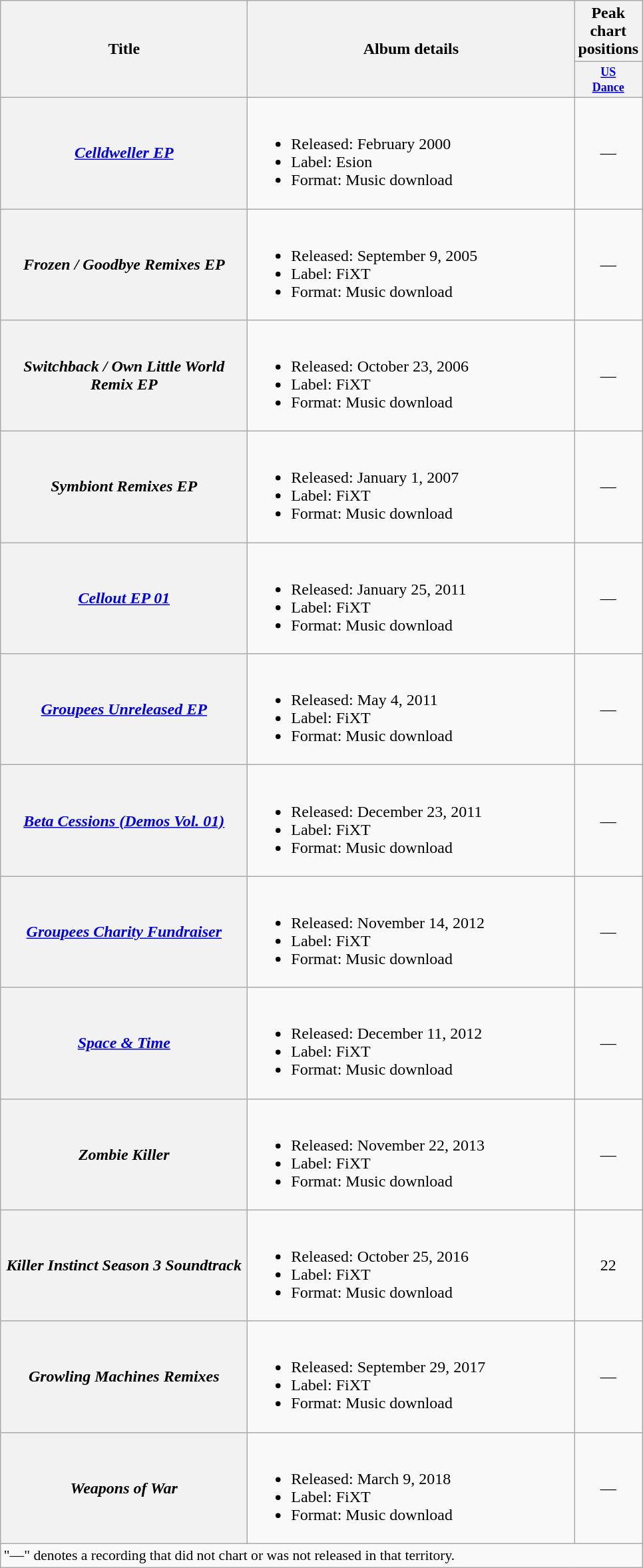<table class="wikitable plainrowheaders">
<tr>
<th rowspan=2 style=width:15em;>Title</th>
<th rowspan=2 style=width:20em;>Album details</th>
<th colspan=1>Peak chart positions</th>
</tr>
<tr>
<th style="width:3em;font-size:75%"><a href='#'>US<br>Dance</a><br></th>
</tr>
<tr>
<th scope="row"><em><a href='#'>Celldweller EP</a></em></th>
<td><br><ul><li>Released: February 2000</li><li>Label: Esion</li><li>Format: Music download</li></ul></td>
<td style=text-align:center;>—</td>
</tr>
<tr>
<th scope="row"><em>Frozen / Goodbye Remixes EP</em></th>
<td><br><ul><li>Released: September 9, 2005</li><li>Label: FiXT</li><li>Format: Music download</li></ul></td>
<td style=text-align:center;>—</td>
</tr>
<tr>
<th scope="row"><em>Switchback / Own Little World Remix EP</em></th>
<td><br><ul><li>Released: October 23, 2006</li><li>Label: FiXT</li><li>Format: Music download</li></ul></td>
<td style=text-align:center;>—</td>
</tr>
<tr>
<th scope="row"><em>Symbiont Remixes EP</em></th>
<td><br><ul><li>Released: January 1, 2007</li><li>Label: FiXT</li><li>Format: Music download</li></ul></td>
<td style=text-align:center;>—</td>
</tr>
<tr>
<th scope="row"><em><a href='#'>Cellout EP 01</a></em></th>
<td><br><ul><li>Released: January 25, 2011</li><li>Label: FiXT</li><li>Format: Music download</li></ul></td>
<td style=text-align:center;>—</td>
</tr>
<tr>
<th scope="row"><em><a href='#'>Groupees Unreleased EP</a></em></th>
<td><br><ul><li>Released: May 4, 2011</li><li>Label: FiXT</li><li>Format: Music download</li></ul></td>
<td style=text-align:center;>—</td>
</tr>
<tr>
<th scope="row"><em><a href='#'>Beta Cessions (Demos Vol. 01)</a></em></th>
<td><br><ul><li>Released: December 23, 2011</li><li>Label: FiXT</li><li>Format: Music download</li></ul></td>
<td style=text-align:center;>—</td>
</tr>
<tr>
<th scope="row"><em><a href='#'>Groupees Charity Fundraiser</a></em></th>
<td><br><ul><li>Released: November 14, 2012</li><li>Label: FiXT</li><li>Format: Music download</li></ul></td>
<td style=text-align:center;>—</td>
</tr>
<tr>
<th scope="row"><em><a href='#'>Space & Time</a></em></th>
<td><br><ul><li>Released: December 11, 2012</li><li>Label: FiXT</li><li>Format: Music download</li></ul></td>
<td style=text-align:center;>—</td>
</tr>
<tr>
<th scope="row"><em>Zombie Killer</em></th>
<td><br><ul><li>Released: November 22, 2013</li><li>Label: FiXT</li><li>Format: Music download</li></ul></td>
<td style=text-align:center;>—</td>
</tr>
<tr>
<th scope="row"><em> Killer Instinct Season 3 Soundtrack </em></th>
<td><br><ul><li>Released: October 25, 2016</li><li>Label: FiXT</li><li>Format: Music download</li></ul></td>
<td style=text-align:center;>22</td>
</tr>
<tr>
<th scope="row"><em>Growling Machines Remixes</em></th>
<td><br><ul><li>Released: September 29, 2017</li><li>Label: FiXT</li><li>Format: Music download</li></ul></td>
<td style=text-align:center;>—</td>
</tr>
<tr>
<th scope="row"><em>Weapons of War</em></th>
<td><br><ul><li>Released: March 9, 2018</li><li>Label: FiXT</li><li>Format: Music download</li></ul></td>
<td style=text-align:center;>—</td>
</tr>
<tr>
<td colspan="3" style="font-size:90%" style="text-align:center;">"—" denotes a recording that did not chart or was not released in that territory.</td>
</tr>
</table>
